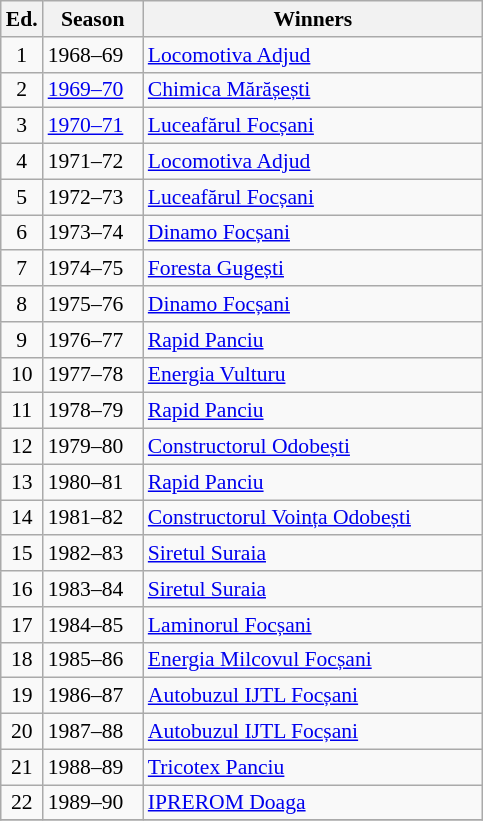<table class="wikitable" style="font-size:90%">
<tr>
<th><abbr>Ed.</abbr></th>
<th width="60">Season</th>
<th width="220">Winners</th>
</tr>
<tr>
<td align=center>1</td>
<td>1968–69</td>
<td><a href='#'>Locomotiva Adjud</a></td>
</tr>
<tr>
<td align=center>2</td>
<td><a href='#'>1969–70</a></td>
<td><a href='#'>Chimica Mărășești</a></td>
</tr>
<tr>
<td align=center>3</td>
<td><a href='#'>1970–71</a></td>
<td><a href='#'>Luceafărul Focșani</a></td>
</tr>
<tr>
<td align=center>4</td>
<td>1971–72</td>
<td><a href='#'>Locomotiva Adjud</a></td>
</tr>
<tr>
<td align=center>5</td>
<td>1972–73</td>
<td><a href='#'>Luceafărul Focșani</a></td>
</tr>
<tr>
<td align=center>6</td>
<td>1973–74</td>
<td><a href='#'>Dinamo Focșani</a></td>
</tr>
<tr>
<td align=center>7</td>
<td>1974–75</td>
<td><a href='#'>Foresta Gugești</a></td>
</tr>
<tr>
<td align=center>8</td>
<td>1975–76</td>
<td><a href='#'>Dinamo Focșani</a></td>
</tr>
<tr>
<td align=center>9</td>
<td>1976–77</td>
<td><a href='#'>Rapid Panciu</a></td>
</tr>
<tr>
<td align=center>10</td>
<td>1977–78</td>
<td><a href='#'>Energia Vulturu</a></td>
</tr>
<tr>
<td align=center>11</td>
<td>1978–79</td>
<td><a href='#'>Rapid Panciu</a></td>
</tr>
<tr>
<td align=center>12</td>
<td>1979–80</td>
<td><a href='#'>Constructorul Odobești</a></td>
</tr>
<tr>
<td align=center>13</td>
<td>1980–81</td>
<td><a href='#'>Rapid Panciu</a></td>
</tr>
<tr>
<td align=center>14</td>
<td>1981–82</td>
<td><a href='#'>Constructorul Voința Odobești</a></td>
</tr>
<tr>
<td align=center>15</td>
<td>1982–83</td>
<td><a href='#'>Siretul Suraia</a></td>
</tr>
<tr>
<td align=center>16</td>
<td>1983–84</td>
<td><a href='#'>Siretul Suraia</a></td>
</tr>
<tr>
<td align=center>17</td>
<td>1984–85</td>
<td><a href='#'>Laminorul Focșani</a></td>
</tr>
<tr>
<td align=center>18</td>
<td>1985–86</td>
<td><a href='#'>Energia Milcovul Focșani</a></td>
</tr>
<tr>
<td align=center>19</td>
<td>1986–87</td>
<td><a href='#'>Autobuzul IJTL Focșani</a></td>
</tr>
<tr>
<td align=center>20</td>
<td>1987–88</td>
<td><a href='#'>Autobuzul IJTL Focșani</a></td>
</tr>
<tr>
<td align=center>21</td>
<td>1988–89</td>
<td><a href='#'>Tricotex Panciu</a></td>
</tr>
<tr>
<td align=center>22</td>
<td>1989–90</td>
<td><a href='#'>IPREROM Doaga</a></td>
</tr>
<tr>
</tr>
</table>
